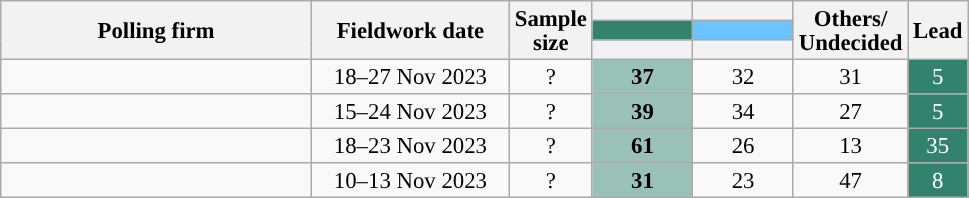<table class="wikitable collapsible" style="text-align:center; font-size:95%; line-height:16px;">
<tr>
<th rowspan="3" style="width:200px;">Polling firm</th>
<th rowspan="3" style="width:125px;">Fieldwork date</th>
<th rowspan="3" style="width:40px;">Sample size</th>
<th class="unsortable" style="width:60px;"></th>
<th class="unsortable" style="width:60px;"></th>
<th rowspan="3" style="width:60px;">Others/<br>Undecided</th>
<th rowspan="3" style="width:30px;">Lead</th>
</tr>
<tr>
<th style="color:inherit;background:#32826e;"></th>
<th style="color:inherit;background:#6BC4FF;"></th>
</tr>
<tr>
<th></th>
<th></th>
</tr>
<tr>
<td></td>
<td>18–27 Nov 2023</td>
<td>?</td>
<td style="background:#99c1b7;"><strong>37</strong></td>
<td>32</td>
<td>31</td>
<td style="background:#32826e; color:white;">5</td>
</tr>
<tr>
<td></td>
<td>15–24 Nov 2023</td>
<td>?</td>
<td style="background:#99c1b7;"><strong>39</strong></td>
<td>34</td>
<td>27</td>
<td style="background:#32826e; color:white;">5</td>
</tr>
<tr>
<td></td>
<td>18–23 Nov 2023</td>
<td>?</td>
<td style="background:#99c1b7;"><strong>61</strong></td>
<td>26</td>
<td>13</td>
<td style="background:#32826e; color:white;">35</td>
</tr>
<tr>
<td></td>
<td>10–13 Nov 2023</td>
<td>?</td>
<td style="background:#99c1b7;"><strong>31</strong></td>
<td>23</td>
<td>47</td>
<td style="background:#32826e; color:white;">8</td>
</tr>
</table>
